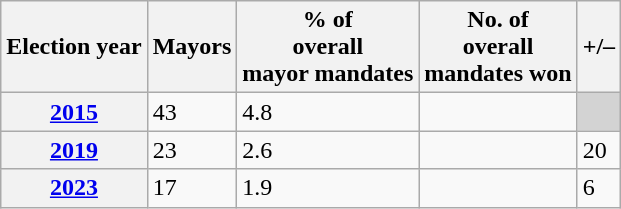<table class="wikitable">
<tr>
<th>Election year</th>
<th>Mayors</th>
<th>% of<br>overall<br>mayor mandates</th>
<th>No. of<br>overall<br>mandates won</th>
<th>+/–</th>
</tr>
<tr>
<th><a href='#'>2015</a></th>
<td>43</td>
<td>4.8</td>
<td></td>
<td bgcolor="lightgrey"></td>
</tr>
<tr>
<th><a href='#'>2019</a></th>
<td>23</td>
<td>2.6</td>
<td></td>
<td> 20</td>
</tr>
<tr>
<th><a href='#'>2023</a></th>
<td>17</td>
<td>1.9</td>
<td></td>
<td> 6</td>
</tr>
</table>
